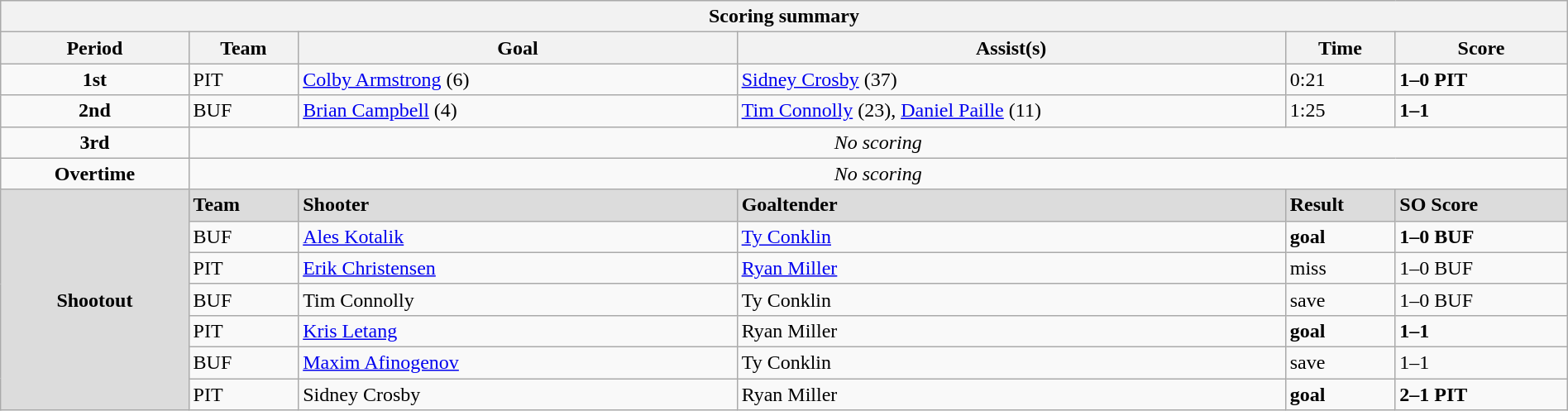<table style="width:100%;" class="wikitable">
<tr>
<th colspan=6>Scoring summary</th>
</tr>
<tr>
<th style="width:12%;">Period</th>
<th style="width:7%;">Team</th>
<th style="width:28%;">Goal</th>
<th style="width:35%;">Assist(s)</th>
<th style="width:7%;">Time</th>
<th style="width:11%;">Score</th>
</tr>
<tr>
<td align=center><strong>1st</strong></td>
<td>PIT</td>
<td><a href='#'>Colby Armstrong</a> (6)</td>
<td><a href='#'>Sidney Crosby</a> (37)</td>
<td>0:21</td>
<td><strong>1–0 PIT</strong></td>
</tr>
<tr>
<td align=center><strong>2nd</strong></td>
<td>BUF</td>
<td><a href='#'>Brian Campbell</a> (4)</td>
<td><a href='#'>Tim Connolly</a> (23), <a href='#'>Daniel Paille</a> (11)</td>
<td>1:25</td>
<td><strong>1–1</strong></td>
</tr>
<tr>
<td align=center><strong>3rd</strong></td>
<td colspan="5" align=center><em>No scoring</em></td>
</tr>
<tr>
<td align=center><strong>Overtime</strong></td>
<td colspan="5" align=center><em>No scoring</em></td>
</tr>
<tr>
<td rowspan="7" style="background:#DCDCDC" align=center><strong>Shootout</strong></td>
<td style="background:#DCDCDC"><strong>Team</strong></td>
<td style="background:#DCDCDC"><strong>Shooter</strong></td>
<td style="background:#DCDCDC"><strong>Goaltender</strong></td>
<td style="background:#DCDCDC"><strong>Result</strong></td>
<td style="background:#DCDCDC"><strong>SO Score</strong></td>
</tr>
<tr>
<td>BUF</td>
<td><a href='#'>Ales Kotalik</a></td>
<td><a href='#'>Ty Conklin</a></td>
<td><strong>goal</strong></td>
<td><strong>1–0 BUF</strong></td>
</tr>
<tr>
<td>PIT</td>
<td><a href='#'>Erik Christensen</a></td>
<td><a href='#'>Ryan Miller</a></td>
<td>miss</td>
<td>1–0 BUF</td>
</tr>
<tr>
<td>BUF</td>
<td>Tim Connolly</td>
<td>Ty Conklin</td>
<td>save</td>
<td>1–0 BUF</td>
</tr>
<tr>
<td>PIT</td>
<td><a href='#'>Kris Letang</a></td>
<td>Ryan Miller</td>
<td><strong>goal</strong></td>
<td><strong>1–1</strong></td>
</tr>
<tr>
<td>BUF</td>
<td><a href='#'>Maxim Afinogenov</a></td>
<td>Ty Conklin</td>
<td>save</td>
<td>1–1</td>
</tr>
<tr>
<td>PIT</td>
<td>Sidney Crosby</td>
<td>Ryan Miller</td>
<td><strong>goal</strong></td>
<td><strong>2–1 PIT</strong></td>
</tr>
</table>
